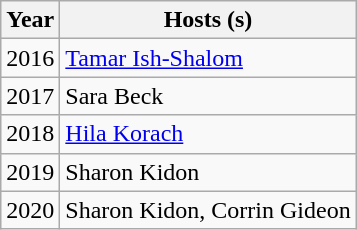<table class="wikitable">
<tr>
<th>Year</th>
<th>Hosts (s)</th>
</tr>
<tr>
<td>2016</td>
<td><a href='#'>Tamar Ish-Shalom</a></td>
</tr>
<tr>
<td>2017</td>
<td>Sara Beck</td>
</tr>
<tr>
<td>2018</td>
<td><a href='#'>Hila Korach</a></td>
</tr>
<tr>
<td>2019</td>
<td>Sharon Kidon</td>
</tr>
<tr>
<td>2020</td>
<td>Sharon Kidon, Corrin Gideon</td>
</tr>
</table>
